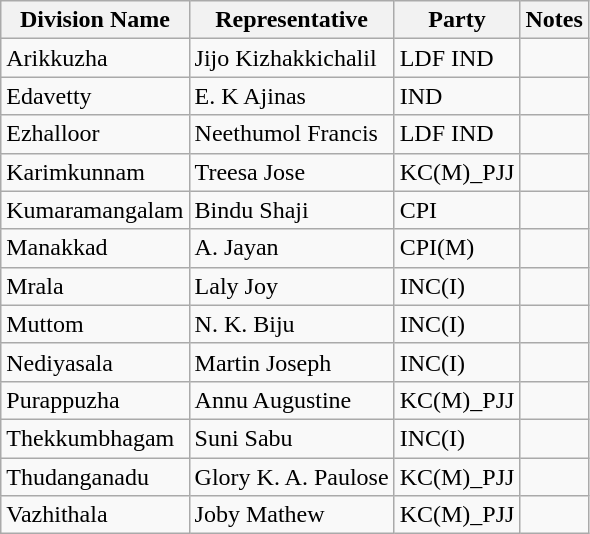<table class="wikitable">
<tr>
<th>Division Name</th>
<th>Representative</th>
<th>Party</th>
<th>Notes</th>
</tr>
<tr>
<td>Arikkuzha</td>
<td>Jijo Kizhakkichalil</td>
<td>LDF IND</td>
<td></td>
</tr>
<tr>
<td>Edavetty</td>
<td>E. K Ajinas</td>
<td>IND</td>
<td></td>
</tr>
<tr>
<td>Ezhalloor</td>
<td>Neethumol Francis</td>
<td>LDF IND</td>
<td></td>
</tr>
<tr>
<td>Karimkunnam</td>
<td>Treesa Jose</td>
<td>KC(M)_PJJ</td>
<td></td>
</tr>
<tr>
<td>Kumaramangalam</td>
<td>Bindu Shaji</td>
<td>CPI</td>
<td></td>
</tr>
<tr>
<td>Manakkad</td>
<td>A. Jayan</td>
<td>CPI(M)</td>
<td></td>
</tr>
<tr>
<td>Mrala</td>
<td>Laly Joy</td>
<td>INC(I)</td>
<td></td>
</tr>
<tr>
<td>Muttom</td>
<td>N. K. Biju</td>
<td>INC(I)</td>
<td></td>
</tr>
<tr>
<td>Nediyasala</td>
<td>Martin Joseph</td>
<td>INC(I)</td>
<td></td>
</tr>
<tr>
<td>Purappuzha</td>
<td>Annu Augustine</td>
<td>KC(M)_PJJ</td>
<td></td>
</tr>
<tr>
<td>Thekkumbhagam</td>
<td>Suni Sabu</td>
<td>INC(I)</td>
<td></td>
</tr>
<tr>
<td>Thudanganadu</td>
<td>Glory K. A. Paulose</td>
<td>KC(M)_PJJ</td>
<td></td>
</tr>
<tr>
<td>Vazhithala</td>
<td>Joby Mathew</td>
<td>KC(M)_PJJ</td>
<td></td>
</tr>
</table>
